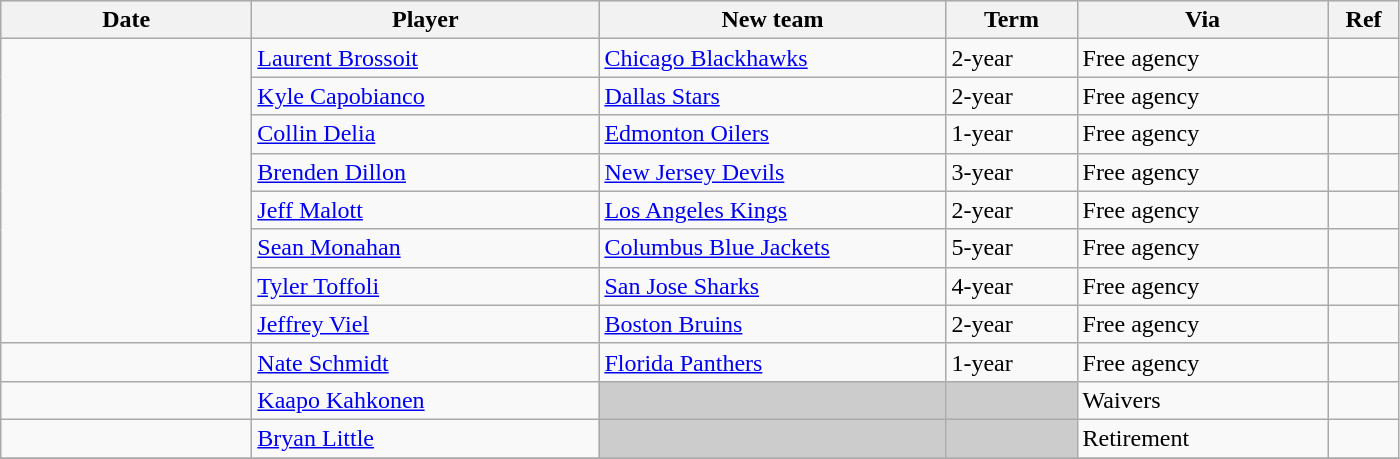<table class="wikitable">
<tr style="background:#ddd; text-align:center;">
<th style="width: 10em;">Date</th>
<th style="width: 14em;">Player</th>
<th style="width: 14em;">New team</th>
<th style="width: 5em;">Term</th>
<th style="width: 10em;">Via</th>
<th style="width: 2.5em;">Ref</th>
</tr>
<tr>
<td rowspan=8></td>
<td><a href='#'>Laurent Brossoit</a></td>
<td><a href='#'>Chicago Blackhawks</a></td>
<td>2-year</td>
<td>Free agency</td>
<td></td>
</tr>
<tr>
<td><a href='#'>Kyle Capobianco</a></td>
<td><a href='#'>Dallas Stars</a></td>
<td>2-year</td>
<td>Free agency</td>
<td></td>
</tr>
<tr>
<td><a href='#'>Collin Delia</a></td>
<td><a href='#'>Edmonton Oilers</a></td>
<td>1-year</td>
<td>Free agency</td>
<td></td>
</tr>
<tr>
<td><a href='#'>Brenden Dillon</a></td>
<td><a href='#'>New Jersey Devils</a></td>
<td>3-year</td>
<td>Free agency</td>
<td></td>
</tr>
<tr>
<td><a href='#'>Jeff Malott</a></td>
<td><a href='#'>Los Angeles Kings</a></td>
<td>2-year</td>
<td>Free agency</td>
<td></td>
</tr>
<tr>
<td><a href='#'>Sean Monahan</a></td>
<td><a href='#'>Columbus Blue Jackets</a></td>
<td>5-year</td>
<td>Free agency</td>
<td></td>
</tr>
<tr>
<td><a href='#'>Tyler Toffoli</a></td>
<td><a href='#'>San Jose Sharks</a></td>
<td>4-year</td>
<td>Free agency</td>
<td></td>
</tr>
<tr>
<td><a href='#'>Jeffrey Viel</a></td>
<td><a href='#'>Boston Bruins</a></td>
<td>2-year</td>
<td>Free agency</td>
<td></td>
</tr>
<tr>
<td></td>
<td><a href='#'>Nate Schmidt</a></td>
<td><a href='#'>Florida Panthers</a></td>
<td>1-year</td>
<td>Free agency</td>
<td></td>
</tr>
<tr>
<td></td>
<td><a href='#'>Kaapo Kahkonen</a></td>
<td style="background:#ccc;"></td>
<td style="background:#ccc;"></td>
<td>Waivers</td>
<td></td>
</tr>
<tr>
<td></td>
<td><a href='#'>Bryan Little</a></td>
<td style="background:#ccc;"></td>
<td style="background:#ccc;"></td>
<td>Retirement</td>
<td></td>
</tr>
<tr>
</tr>
</table>
